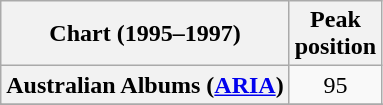<table class="wikitable sortable plainrowheaders" style="text-align:center;">
<tr>
<th>Chart (1995–1997)</th>
<th>Peak<br>position</th>
</tr>
<tr>
<th scope="row">Australian Albums (<a href='#'>ARIA</a>)</th>
<td>95</td>
</tr>
<tr>
</tr>
<tr>
</tr>
</table>
